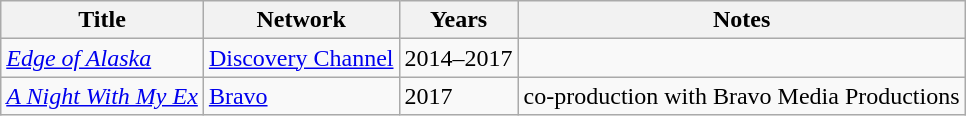<table class="wikitable sortable">
<tr>
<th>Title</th>
<th>Network</th>
<th>Years</th>
<th>Notes</th>
</tr>
<tr>
<td><em><a href='#'>Edge of Alaska</a></em></td>
<td><a href='#'>Discovery Channel</a></td>
<td>2014–2017</td>
<td></td>
</tr>
<tr>
<td><em><a href='#'>A Night With My Ex</a></em></td>
<td><a href='#'>Bravo</a></td>
<td>2017</td>
<td>co-production with Bravo Media Productions</td>
</tr>
</table>
